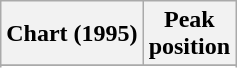<table class="wikitable sortable plainrowheaders" style="text-align:center">
<tr>
<th scope="col">Chart (1995)</th>
<th scope="col">Peak<br>position</th>
</tr>
<tr>
</tr>
<tr>
</tr>
<tr>
</tr>
<tr>
</tr>
<tr>
</tr>
<tr>
</tr>
</table>
